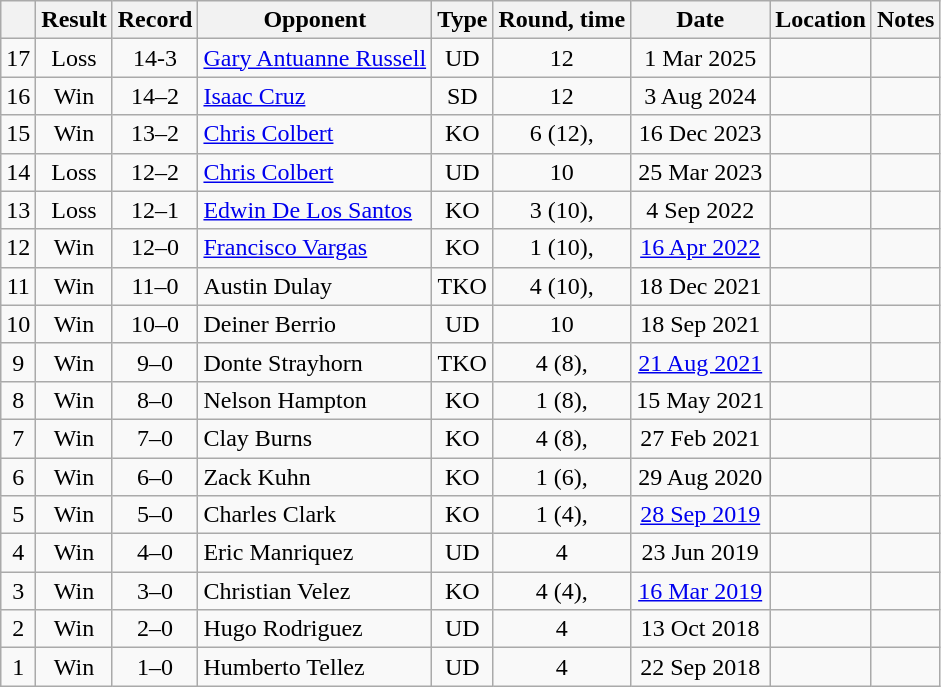<table class=wikitable style=text-align:center>
<tr>
<th></th>
<th>Result</th>
<th>Record</th>
<th>Opponent</th>
<th>Type</th>
<th>Round, time</th>
<th>Date</th>
<th>Location</th>
<th>Notes</th>
</tr>
<tr>
<td>17</td>
<td>Loss</td>
<td>14-3</td>
<td align=left><a href='#'>Gary Antuanne Russell</a></td>
<td>UD</td>
<td>12</td>
<td>1 Mar 2025</td>
<td align=left></td>
<td align=left></td>
</tr>
<tr>
<td>16</td>
<td>Win</td>
<td>14–2</td>
<td align=left><a href='#'>Isaac Cruz</a></td>
<td>SD</td>
<td>12</td>
<td>3 Aug 2024</td>
<td align=left></td>
<td align=left></td>
</tr>
<tr>
<td>15</td>
<td>Win</td>
<td>13–2</td>
<td align=left><a href='#'>Chris Colbert</a></td>
<td>KO</td>
<td>6 (12), </td>
<td>16 Dec 2023</td>
<td align=left></td>
<td align=left></td>
</tr>
<tr>
<td>14</td>
<td>Loss</td>
<td>12–2</td>
<td align=left><a href='#'>Chris Colbert</a></td>
<td>UD</td>
<td>10</td>
<td>25 Mar 2023</td>
<td align=left></td>
<td align=left></td>
</tr>
<tr>
<td>13</td>
<td>Loss</td>
<td>12–1</td>
<td align=left><a href='#'>Edwin De Los Santos</a></td>
<td>KO</td>
<td>3 (10), </td>
<td>4 Sep 2022</td>
<td align=left></td>
<td align=left></td>
</tr>
<tr>
<td>12</td>
<td>Win</td>
<td>12–0</td>
<td align=left><a href='#'>Francisco Vargas</a></td>
<td>KO</td>
<td>1 (10), </td>
<td><a href='#'>16 Apr 2022</a></td>
<td align=left></td>
<td align=left></td>
</tr>
<tr>
<td>11</td>
<td>Win</td>
<td>11–0</td>
<td align=left>Austin Dulay</td>
<td>TKO</td>
<td>4 (10), </td>
<td>18 Dec 2021</td>
<td align=left></td>
<td align=left></td>
</tr>
<tr>
<td>10</td>
<td>Win</td>
<td>10–0</td>
<td align=left>Deiner Berrio</td>
<td>UD</td>
<td>10</td>
<td>18 Sep 2021</td>
<td align=left></td>
<td align=left></td>
</tr>
<tr>
<td>9</td>
<td>Win</td>
<td>9–0</td>
<td align=left>Donte Strayhorn</td>
<td>TKO</td>
<td>4 (8), </td>
<td><a href='#'>21 Aug 2021</a></td>
<td align=left></td>
<td align=left></td>
</tr>
<tr>
<td>8</td>
<td>Win</td>
<td>8–0</td>
<td align=left>Nelson Hampton</td>
<td>KO</td>
<td>1 (8), </td>
<td>15 May 2021</td>
<td align=left></td>
<td align=left></td>
</tr>
<tr>
<td>7</td>
<td>Win</td>
<td>7–0</td>
<td align=left>Clay Burns</td>
<td>KO</td>
<td>4 (8), </td>
<td>27 Feb 2021</td>
<td align=left></td>
<td align=left></td>
</tr>
<tr>
<td>6</td>
<td>Win</td>
<td>6–0</td>
<td align=left>Zack Kuhn</td>
<td>KO</td>
<td>1 (6), </td>
<td>29 Aug 2020</td>
<td align=left></td>
<td align=left></td>
</tr>
<tr>
<td>5</td>
<td>Win</td>
<td>5–0</td>
<td align=left>Charles Clark</td>
<td>KO</td>
<td>1 (4), </td>
<td><a href='#'>28 Sep 2019</a></td>
<td align=left></td>
<td align=left></td>
</tr>
<tr>
<td>4</td>
<td>Win</td>
<td>4–0</td>
<td align=left>Eric Manriquez</td>
<td>UD</td>
<td>4</td>
<td>23 Jun 2019</td>
<td align=left></td>
<td align=left></td>
</tr>
<tr>
<td>3</td>
<td>Win</td>
<td>3–0</td>
<td align=left>Christian Velez</td>
<td>KO</td>
<td>4 (4), </td>
<td><a href='#'>16 Mar 2019</a></td>
<td align=left></td>
<td align=left></td>
</tr>
<tr>
<td>2</td>
<td>Win</td>
<td>2–0</td>
<td align=left>Hugo Rodriguez</td>
<td>UD</td>
<td>4</td>
<td>13 Oct 2018</td>
<td align=left></td>
<td align=left></td>
</tr>
<tr>
<td>1</td>
<td>Win</td>
<td>1–0</td>
<td align=left>Humberto Tellez</td>
<td>UD</td>
<td>4</td>
<td>22 Sep 2018</td>
<td align=left></td>
<td align=left></td>
</tr>
</table>
